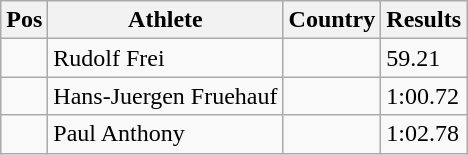<table class="wikitable">
<tr>
<th>Pos</th>
<th>Athlete</th>
<th>Country</th>
<th>Results</th>
</tr>
<tr>
<td align="center"></td>
<td>Rudolf Frei</td>
<td></td>
<td>59.21</td>
</tr>
<tr>
<td align="center"></td>
<td>Hans-Juergen Fruehauf</td>
<td></td>
<td>1:00.72</td>
</tr>
<tr>
<td align="center"></td>
<td>Paul Anthony</td>
<td></td>
<td>1:02.78</td>
</tr>
</table>
